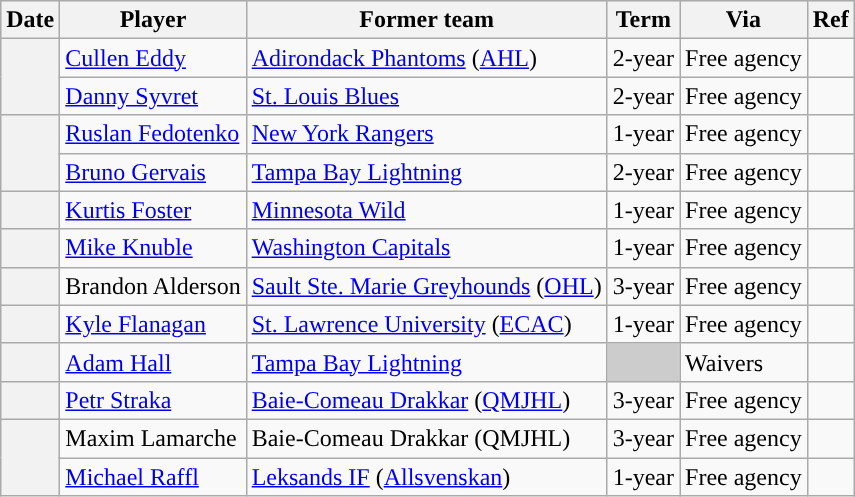<table class="wikitable plainrowheaders">
<tr style="background:#ddd; text-align:center;">
<th>Date</th>
<th>Player</th>
<th>Former team</th>
<th>Term</th>
<th>Via</th>
<th>Ref</th>
</tr>
<tr>
<th scope="row" rowspan=2></th>
<td><a href='#'>Cullen Eddy</a></td>
<td><a href='#'>Adirondack Phantoms</a> (<a href='#'>AHL</a>)</td>
<td>2-year</td>
<td>Free agency</td>
<td></td>
</tr>
<tr>
<td><a href='#'>Danny Syvret</a></td>
<td><a href='#'>St. Louis Blues</a></td>
<td>2-year</td>
<td>Free agency</td>
<td></td>
</tr>
<tr>
<th scope="row" rowspan=2></th>
<td><a href='#'>Ruslan Fedotenko</a></td>
<td><a href='#'>New York Rangers</a></td>
<td>1-year</td>
<td>Free agency</td>
<td></td>
</tr>
<tr>
<td><a href='#'>Bruno Gervais</a></td>
<td><a href='#'>Tampa Bay Lightning</a></td>
<td>2-year</td>
<td>Free agency</td>
<td></td>
</tr>
<tr>
<th scope="row"></th>
<td><a href='#'>Kurtis Foster</a></td>
<td><a href='#'>Minnesota Wild</a></td>
<td>1-year</td>
<td>Free agency</td>
<td></td>
</tr>
<tr>
<th scope="row"></th>
<td><a href='#'>Mike Knuble</a></td>
<td><a href='#'>Washington Capitals</a></td>
<td>1-year</td>
<td>Free agency</td>
<td></td>
</tr>
<tr>
<th scope="row"></th>
<td>Brandon Alderson</td>
<td><a href='#'>Sault Ste. Marie Greyhounds</a> (<a href='#'>OHL</a>)</td>
<td>3-year</td>
<td>Free agency</td>
<td></td>
</tr>
<tr>
<th scope="row"></th>
<td><a href='#'>Kyle Flanagan</a></td>
<td><a href='#'>St. Lawrence University</a> (<a href='#'>ECAC</a>)</td>
<td>1-year</td>
<td>Free agency</td>
<td></td>
</tr>
<tr>
<th scope="row"></th>
<td><a href='#'>Adam Hall</a></td>
<td><a href='#'>Tampa Bay Lightning</a></td>
<td style="background:#ccc"></td>
<td>Waivers</td>
<td></td>
</tr>
<tr>
<th scope="row"></th>
<td><a href='#'>Petr Straka</a></td>
<td><a href='#'>Baie-Comeau Drakkar</a> (<a href='#'>QMJHL</a>)</td>
<td>3-year</td>
<td>Free agency</td>
<td></td>
</tr>
<tr>
<th scope="row" rowspan=2></th>
<td>Maxim Lamarche</td>
<td>Baie-Comeau Drakkar (QMJHL)</td>
<td>3-year</td>
<td>Free agency</td>
<td></td>
</tr>
<tr>
<td><a href='#'>Michael Raffl</a></td>
<td><a href='#'>Leksands IF</a> (<a href='#'>Allsvenskan</a>)</td>
<td>1-year</td>
<td>Free agency</td>
<td></td>
</tr>
</table>
